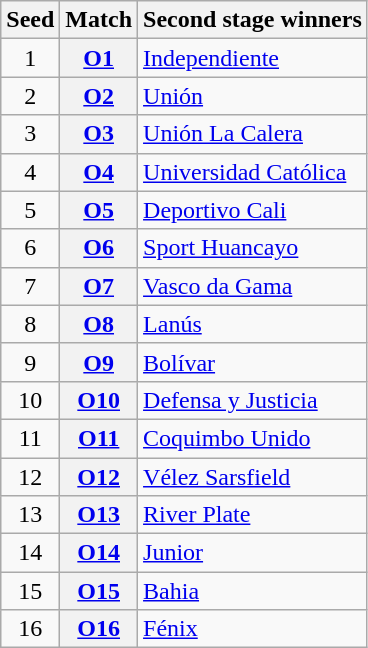<table class="wikitable">
<tr>
<th>Seed</th>
<th>Match</th>
<th>Second stage winners</th>
</tr>
<tr>
<td align=center>1</td>
<th><a href='#'>O1</a></th>
<td> <a href='#'>Independiente</a></td>
</tr>
<tr>
<td align=center>2</td>
<th><a href='#'>O2</a></th>
<td> <a href='#'>Unión</a></td>
</tr>
<tr>
<td align=center>3</td>
<th><a href='#'>O3</a></th>
<td> <a href='#'>Unión La Calera</a></td>
</tr>
<tr>
<td align=center>4</td>
<th><a href='#'>O4</a></th>
<td> <a href='#'>Universidad Católica</a></td>
</tr>
<tr>
<td align=center>5</td>
<th><a href='#'>O5</a></th>
<td> <a href='#'>Deportivo Cali</a></td>
</tr>
<tr>
<td align=center>6</td>
<th><a href='#'>O6</a></th>
<td> <a href='#'>Sport Huancayo</a></td>
</tr>
<tr>
<td align=center>7</td>
<th><a href='#'>O7</a></th>
<td> <a href='#'>Vasco da Gama</a></td>
</tr>
<tr>
<td align=center>8</td>
<th><a href='#'>O8</a></th>
<td> <a href='#'>Lanús</a></td>
</tr>
<tr>
<td align=center>9</td>
<th><a href='#'>O9</a></th>
<td> <a href='#'>Bolívar</a></td>
</tr>
<tr>
<td align=center>10</td>
<th><a href='#'>O10</a></th>
<td> <a href='#'>Defensa y Justicia</a></td>
</tr>
<tr>
<td align=center>11</td>
<th><a href='#'>O11</a></th>
<td> <a href='#'>Coquimbo Unido</a></td>
</tr>
<tr>
<td align=center>12</td>
<th><a href='#'>O12</a></th>
<td> <a href='#'>Vélez Sarsfield</a></td>
</tr>
<tr>
<td align=center>13</td>
<th><a href='#'>O13</a></th>
<td> <a href='#'>River Plate</a></td>
</tr>
<tr>
<td align=center>14</td>
<th><a href='#'>O14</a></th>
<td> <a href='#'>Junior</a></td>
</tr>
<tr>
<td align=center>15</td>
<th><a href='#'>O15</a></th>
<td> <a href='#'>Bahia</a></td>
</tr>
<tr>
<td align=center>16</td>
<th><a href='#'>O16</a></th>
<td> <a href='#'>Fénix</a></td>
</tr>
</table>
